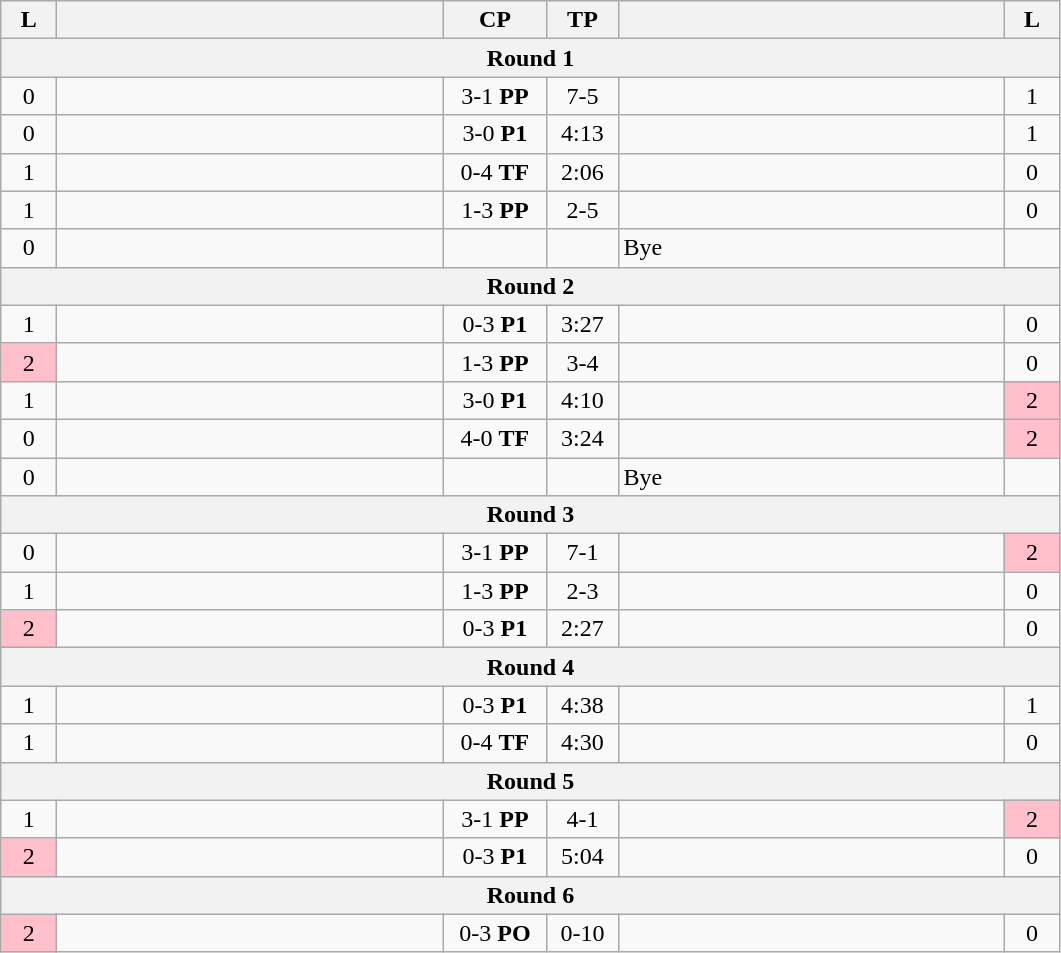<table class="wikitable" style="text-align: center;" |>
<tr>
<th width="30">L</th>
<th width="250"></th>
<th width="62">CP</th>
<th width="40">TP</th>
<th width="250"></th>
<th width="30">L</th>
</tr>
<tr>
<th colspan="7">Round 1</th>
</tr>
<tr>
<td>0</td>
<td style="text-align:left;"><strong></strong></td>
<td>3-1 <strong>PP</strong></td>
<td>7-5</td>
<td style="text-align:left;"></td>
<td>1</td>
</tr>
<tr>
<td>0</td>
<td style="text-align:left;"><strong></strong></td>
<td>3-0 <strong>P1</strong></td>
<td>4:13</td>
<td style="text-align:left;"></td>
<td>1</td>
</tr>
<tr>
<td>1</td>
<td style="text-align:left;"></td>
<td>0-4 <strong>TF</strong></td>
<td>2:06</td>
<td style="text-align:left;"><strong></strong></td>
<td>0</td>
</tr>
<tr>
<td>1</td>
<td style="text-align:left;"></td>
<td>1-3 <strong>PP</strong></td>
<td>2-5</td>
<td style="text-align:left;"><strong></strong></td>
<td>0</td>
</tr>
<tr>
<td>0</td>
<td style="text-align:left;"><strong></strong></td>
<td></td>
<td></td>
<td style="text-align:left;">Bye</td>
<td></td>
</tr>
<tr>
<th colspan="7">Round 2</th>
</tr>
<tr>
<td>1</td>
<td style="text-align:left;"></td>
<td>0-3 <strong>P1</strong></td>
<td>3:27</td>
<td style="text-align:left;"><strong></strong></td>
<td>0</td>
</tr>
<tr>
<td bgcolor=pink>2</td>
<td style="text-align:left;"></td>
<td>1-3 <strong>PP</strong></td>
<td>3-4</td>
<td style="text-align:left;"><strong></strong></td>
<td>0</td>
</tr>
<tr>
<td>1</td>
<td style="text-align:left;"><strong></strong></td>
<td>3-0 <strong>P1</strong></td>
<td>4:10</td>
<td style="text-align:left;"></td>
<td bgcolor=pink>2</td>
</tr>
<tr>
<td>0</td>
<td style="text-align:left;"><strong></strong></td>
<td>4-0 <strong>TF</strong></td>
<td>3:24</td>
<td style="text-align:left;"></td>
<td bgcolor=pink>2</td>
</tr>
<tr>
<td>0</td>
<td style="text-align:left;"><strong></strong></td>
<td></td>
<td></td>
<td style="text-align:left;">Bye</td>
<td></td>
</tr>
<tr>
<th colspan="7">Round 3</th>
</tr>
<tr>
<td>0</td>
<td style="text-align:left;"><strong></strong></td>
<td>3-1 <strong>PP</strong></td>
<td>7-1</td>
<td style="text-align:left;"></td>
<td bgcolor=pink>2</td>
</tr>
<tr>
<td>1</td>
<td style="text-align:left;"></td>
<td>1-3 <strong>PP</strong></td>
<td>2-3</td>
<td style="text-align:left;"><strong></strong></td>
<td>0</td>
</tr>
<tr>
<td bgcolor=pink>2</td>
<td style="text-align:left;"></td>
<td>0-3 <strong>P1</strong></td>
<td>2:27</td>
<td style="text-align:left;"><strong></strong></td>
<td>0</td>
</tr>
<tr>
<th colspan="7">Round 4</th>
</tr>
<tr>
<td>1</td>
<td style="text-align:left;"></td>
<td>0-3 <strong>P1</strong></td>
<td>4:38</td>
<td style="text-align:left;"><strong></strong></td>
<td>1</td>
</tr>
<tr>
<td>1</td>
<td style="text-align:left;"></td>
<td>0-4 <strong>TF</strong></td>
<td>4:30</td>
<td style="text-align:left;"><strong></strong></td>
<td>0</td>
</tr>
<tr>
<th colspan="7">Round 5</th>
</tr>
<tr>
<td>1</td>
<td style="text-align:left;"><strong></strong></td>
<td>3-1 <strong>PP</strong></td>
<td>4-1</td>
<td style="text-align:left;"></td>
<td bgcolor=pink>2</td>
</tr>
<tr>
<td bgcolor=pink>2</td>
<td style="text-align:left;"></td>
<td>0-3 <strong>P1</strong></td>
<td>5:04</td>
<td style="text-align:left;"><strong></strong></td>
<td>0</td>
</tr>
<tr>
<th colspan="7">Round 6</th>
</tr>
<tr>
<td bgcolor=pink>2</td>
<td style="text-align:left;"></td>
<td>0-3 <strong>PO</strong></td>
<td>0-10</td>
<td style="text-align:left;"><strong></strong></td>
<td>0</td>
</tr>
</table>
